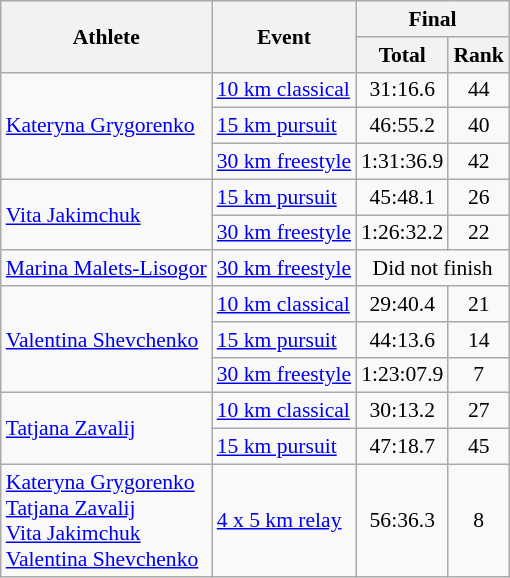<table class="wikitable" style="font-size:90%">
<tr>
<th rowspan="2">Athlete</th>
<th rowspan="2">Event</th>
<th colspan="2">Final</th>
</tr>
<tr>
<th>Total</th>
<th>Rank</th>
</tr>
<tr>
<td rowspan=3><a href='#'>Kateryna Grygorenko</a></td>
<td><a href='#'>10 km classical</a></td>
<td align="center">31:16.6</td>
<td align="center">44</td>
</tr>
<tr>
<td><a href='#'>15 km pursuit</a></td>
<td align="center">46:55.2</td>
<td align="center">40</td>
</tr>
<tr>
<td><a href='#'>30 km freestyle</a></td>
<td align="center">1:31:36.9</td>
<td align="center">42</td>
</tr>
<tr>
<td rowspan=2><a href='#'>Vita Jakimchuk</a></td>
<td><a href='#'>15 km pursuit</a></td>
<td align="center">45:48.1</td>
<td align="center">26</td>
</tr>
<tr>
<td><a href='#'>30 km freestyle</a></td>
<td align="center">1:26:32.2</td>
<td align="center">22</td>
</tr>
<tr>
<td><a href='#'>Marina Malets-Lisogor</a></td>
<td><a href='#'>30 km freestyle</a></td>
<td colspan=2 align="center">Did not finish</td>
</tr>
<tr>
<td rowspan=3><a href='#'>Valentina Shevchenko</a></td>
<td><a href='#'>10 km classical</a></td>
<td align="center">29:40.4</td>
<td align="center">21</td>
</tr>
<tr>
<td><a href='#'>15 km pursuit</a></td>
<td align="center">44:13.6</td>
<td align="center">14</td>
</tr>
<tr>
<td><a href='#'>30 km freestyle</a></td>
<td align="center">1:23:07.9</td>
<td align="center">7</td>
</tr>
<tr>
<td rowspan=2><a href='#'>Tatjana Zavalij</a></td>
<td><a href='#'>10 km classical</a></td>
<td align="center">30:13.2</td>
<td align="center">27</td>
</tr>
<tr>
<td><a href='#'>15 km pursuit</a></td>
<td align="center">47:18.7</td>
<td align="center">45</td>
</tr>
<tr>
<td><a href='#'>Kateryna Grygorenko</a><br><a href='#'>Tatjana Zavalij</a><br><a href='#'>Vita Jakimchuk</a><br><a href='#'>Valentina Shevchenko</a></td>
<td><a href='#'>4 x 5 km relay</a></td>
<td align="center">56:36.3</td>
<td align="center">8</td>
</tr>
</table>
